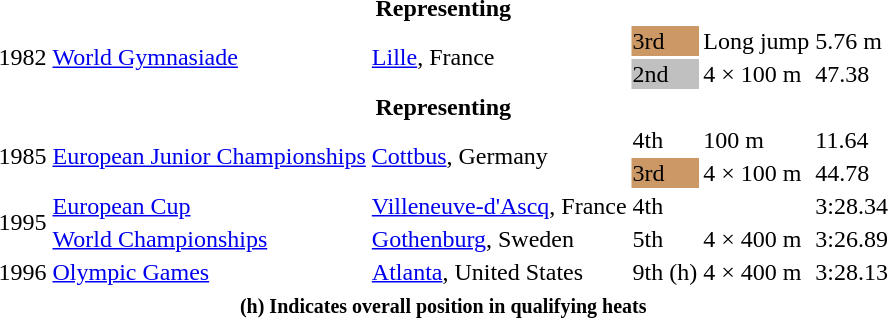<table>
<tr>
<th colspan=6>Representing </th>
</tr>
<tr>
<td rowspan=2>1982</td>
<td rowspan=2><a href='#'>World Gymnasiade</a></td>
<td rowspan=2><a href='#'>Lille</a>, France</td>
<td bgcolor=cc9966>3rd</td>
<td>Long jump</td>
<td>5.76 m</td>
</tr>
<tr>
<td bgcolor=silver>2nd</td>
<td>4 × 100 m</td>
<td>47.38</td>
</tr>
<tr>
<th colspan=6>Representing </th>
</tr>
<tr>
<td rowspan=2>1985</td>
<td rowspan=2><a href='#'>European Junior Championships</a></td>
<td rowspan=2><a href='#'>Cottbus</a>, Germany</td>
<td>4th</td>
<td>100 m</td>
<td>11.64</td>
</tr>
<tr>
<td bgcolor=cc9966>3rd</td>
<td>4 × 100 m</td>
<td>44.78</td>
</tr>
<tr>
<td rowspan=2>1995</td>
<td><a href='#'>European Cup</a></td>
<td><a href='#'>Villeneuve-d'Ascq</a>, France</td>
<td>4th</td>
<td></td>
<td>3:28.34</td>
</tr>
<tr>
<td><a href='#'>World Championships</a></td>
<td><a href='#'>Gothenburg</a>, Sweden</td>
<td>5th</td>
<td>4 × 400 m</td>
<td>3:26.89</td>
</tr>
<tr>
<td>1996</td>
<td><a href='#'>Olympic Games</a></td>
<td><a href='#'>Atlanta</a>, United States</td>
<td>9th (h)</td>
<td>4 × 400 m</td>
<td>3:28.13</td>
</tr>
<tr>
<th colspan=6><small><strong> (h) Indicates overall position in qualifying heats</strong></small></th>
</tr>
</table>
